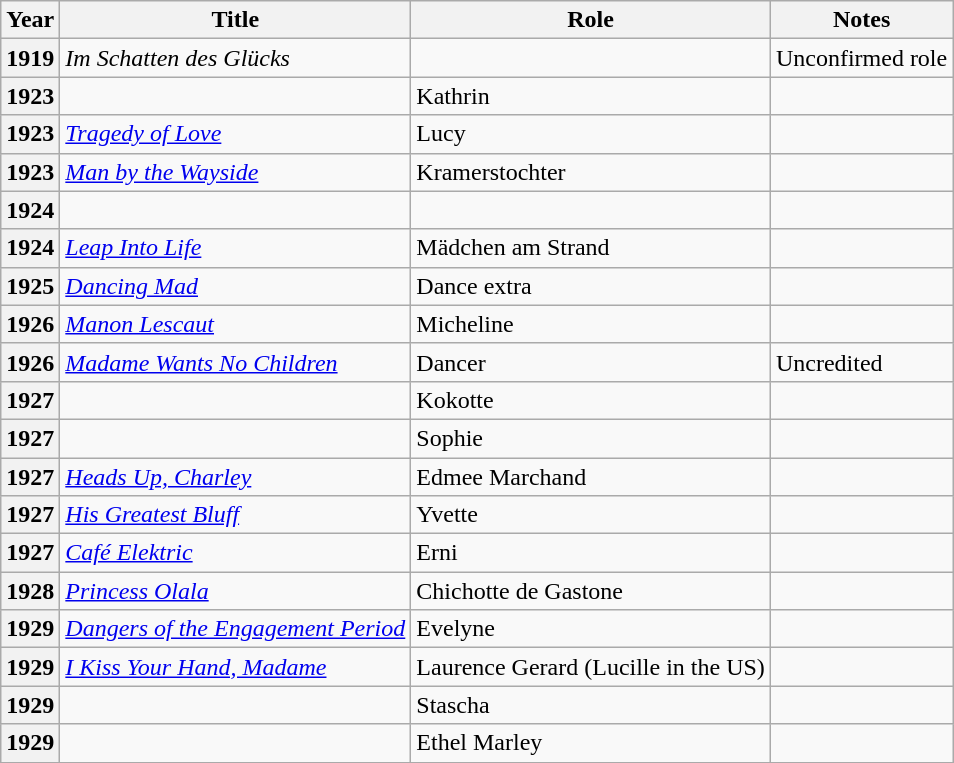<table class="wikitable plainrowheaders sortable">
<tr>
<th scope="col">Year</th>
<th scope="col">Title</th>
<th scope="col">Role</th>
<th scope="col" class="unsortable">Notes</th>
</tr>
<tr>
<th scope="row">1919</th>
<td><em>Im Schatten des Glücks</em></td>
<td></td>
<td>Unconfirmed role</td>
</tr>
<tr>
<th scope="row">1923</th>
<td><em></em></td>
<td>Kathrin</td>
<td></td>
</tr>
<tr>
<th scope="row">1923</th>
<td><em><a href='#'>Tragedy of Love</a></em></td>
<td>Lucy</td>
<td></td>
</tr>
<tr>
<th scope="row">1923</th>
<td><em><a href='#'>Man by the Wayside</a></em></td>
<td>Kramerstochter</td>
<td></td>
</tr>
<tr>
<th scope="row">1924</th>
<td><em></em></td>
<td></td>
<td></td>
</tr>
<tr>
<th scope="row">1924</th>
<td><em><a href='#'>Leap Into Life</a></em></td>
<td>Mädchen am Strand</td>
<td></td>
</tr>
<tr>
<th scope="row">1925</th>
<td><em><a href='#'>Dancing Mad</a></em></td>
<td>Dance extra</td>
<td></td>
</tr>
<tr>
<th scope="row">1926</th>
<td><em><a href='#'>Manon Lescaut</a></em></td>
<td>Micheline</td>
<td></td>
</tr>
<tr>
<th scope="row">1926</th>
<td><em><a href='#'>Madame Wants No Children</a></em></td>
<td>Dancer</td>
<td>Uncredited</td>
</tr>
<tr>
<th scope="row">1927</th>
<td><em></em></td>
<td>Kokotte</td>
<td></td>
</tr>
<tr>
<th scope="row">1927</th>
<td><em></em></td>
<td>Sophie</td>
<td></td>
</tr>
<tr>
<th scope="row">1927</th>
<td><em><a href='#'>Heads Up, Charley</a></em></td>
<td>Edmee Marchand</td>
<td></td>
</tr>
<tr>
<th scope="row">1927</th>
<td><em><a href='#'>His Greatest Bluff</a></em></td>
<td>Yvette</td>
<td></td>
</tr>
<tr>
<th scope="row">1927</th>
<td><em><a href='#'>Café Elektric</a></em></td>
<td>Erni</td>
<td></td>
</tr>
<tr>
<th scope="row">1928</th>
<td><em><a href='#'>Princess Olala</a></em></td>
<td>Chichotte de Gastone</td>
<td></td>
</tr>
<tr>
<th scope="row">1929</th>
<td><em><a href='#'>Dangers of the Engagement Period</a></em></td>
<td>Evelyne</td>
<td></td>
</tr>
<tr>
<th scope="row">1929</th>
<td><em><a href='#'>I Kiss Your Hand, Madame</a></em></td>
<td>Laurence Gerard (Lucille in the US)</td>
<td></td>
</tr>
<tr>
<th scope="row">1929</th>
<td><em></em></td>
<td>Stascha</td>
<td></td>
</tr>
<tr>
<th scope="row">1929</th>
<td><em></em></td>
<td>Ethel Marley</td>
<td></td>
</tr>
</table>
